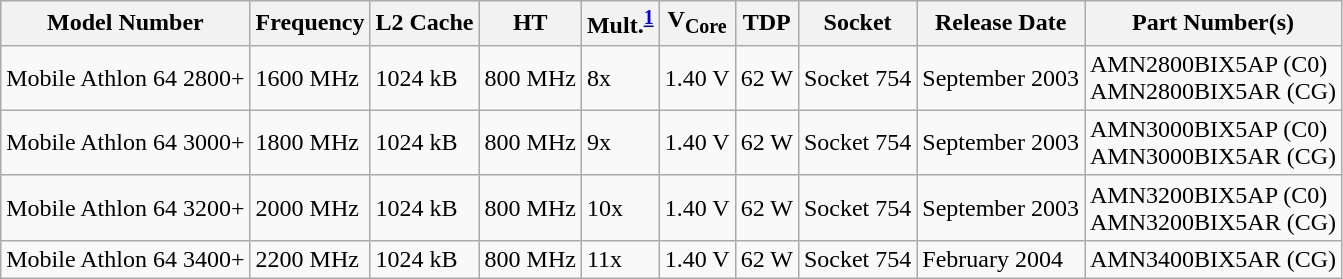<table class="wikitable">
<tr>
<th>Model Number</th>
<th>Frequency</th>
<th>L2 Cache</th>
<th>HT</th>
<th>Mult.<sup><a href='#'>1</a></sup></th>
<th>V<sub>Core</sub></th>
<th>TDP</th>
<th>Socket</th>
<th>Release Date</th>
<th>Part Number(s)</th>
</tr>
<tr>
<td>Mobile Athlon 64 2800+</td>
<td>1600 MHz</td>
<td>1024 kB</td>
<td>800 MHz</td>
<td>8x</td>
<td>1.40 V</td>
<td>62 W</td>
<td>Socket 754</td>
<td>September 2003</td>
<td>AMN2800BIX5AP (C0)<br>AMN2800BIX5AR (CG)</td>
</tr>
<tr>
<td>Mobile Athlon 64 3000+</td>
<td>1800 MHz</td>
<td>1024 kB</td>
<td>800 MHz</td>
<td>9x</td>
<td>1.40 V</td>
<td>62 W</td>
<td>Socket 754</td>
<td>September 2003</td>
<td>AMN3000BIX5AP (C0)<br>AMN3000BIX5AR (CG)</td>
</tr>
<tr>
<td>Mobile Athlon 64 3200+</td>
<td>2000 MHz</td>
<td>1024 kB</td>
<td>800 MHz</td>
<td>10x</td>
<td>1.40 V</td>
<td>62 W</td>
<td>Socket 754</td>
<td>September 2003</td>
<td>AMN3200BIX5AP (C0)<br>AMN3200BIX5AR (CG)</td>
</tr>
<tr>
<td>Mobile Athlon 64 3400+</td>
<td>2200 MHz</td>
<td>1024 kB</td>
<td>800 MHz</td>
<td>11x</td>
<td>1.40 V</td>
<td>62 W</td>
<td>Socket 754</td>
<td>February 2004</td>
<td>AMN3400BIX5AR (CG)</td>
</tr>
</table>
